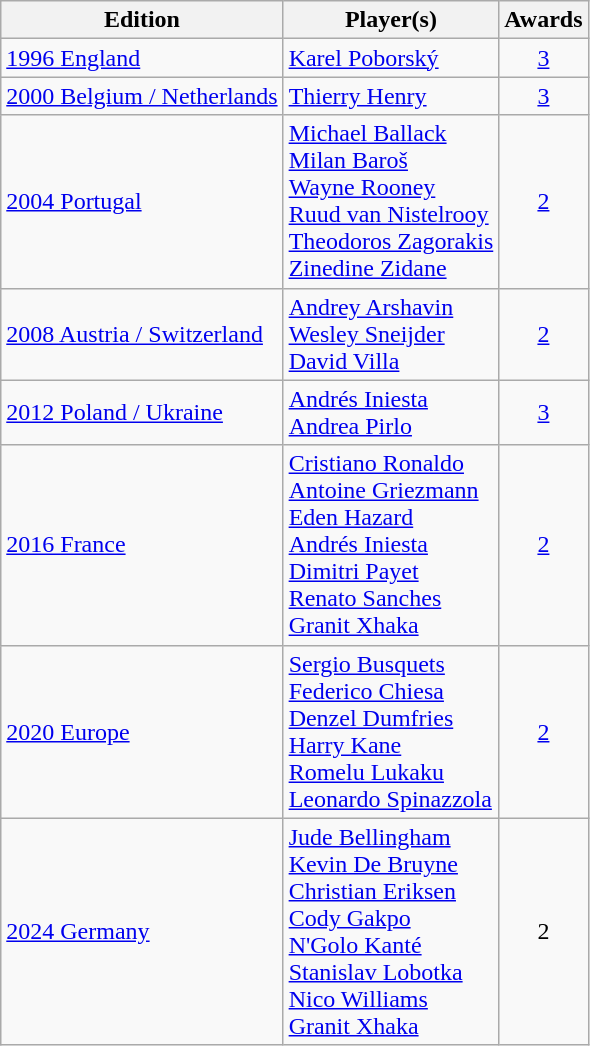<table class="wikitable">
<tr>
<th>Edition</th>
<th>Player(s)</th>
<th>Awards</th>
</tr>
<tr>
<td><a href='#'>1996 England</a></td>
<td align=left> <a href='#'>Karel Poborský</a></td>
<td align=center><a href='#'>3</a></td>
</tr>
<tr>
<td><a href='#'>2000 Belgium / Netherlands</a></td>
<td align=left> <a href='#'>Thierry Henry</a></td>
<td align=center><a href='#'>3</a></td>
</tr>
<tr>
<td><a href='#'>2004 Portugal</a></td>
<td align=left> <a href='#'>Michael Ballack</a><br> <a href='#'>Milan Baroš</a><br> <a href='#'>Wayne Rooney</a><br>  <a href='#'>Ruud van Nistelrooy</a><br> <a href='#'>Theodoros Zagorakis</a><br> <a href='#'>Zinedine Zidane</a></td>
<td align=center><a href='#'>2</a></td>
</tr>
<tr>
<td><a href='#'>2008 Austria / Switzerland</a></td>
<td align=left> <a href='#'>Andrey Arshavin</a><br> <a href='#'>Wesley Sneijder</a><br> <a href='#'>David Villa</a></td>
<td align=center><a href='#'>2</a></td>
</tr>
<tr>
<td><a href='#'>2012 Poland / Ukraine</a></td>
<td align=left> <a href='#'>Andrés Iniesta</a><br> <a href='#'>Andrea Pirlo</a></td>
<td align=center><a href='#'>3</a></td>
</tr>
<tr>
<td><a href='#'>2016 France</a></td>
<td align=left> <a href='#'>Cristiano Ronaldo</a><br> <a href='#'>Antoine Griezmann</a><br> <a href='#'>Eden Hazard</a><br> <a href='#'>Andrés Iniesta</a><br> <a href='#'>Dimitri Payet</a><br> <a href='#'>Renato Sanches</a><br> <a href='#'>Granit Xhaka</a></td>
<td align=center><a href='#'>2</a></td>
</tr>
<tr>
<td><a href='#'>2020 Europe</a></td>
<td align=left> <a href='#'>Sergio Busquets</a><br> <a href='#'>Federico Chiesa</a><br> <a href='#'>Denzel Dumfries</a><br> <a href='#'>Harry Kane</a><br> <a href='#'>Romelu Lukaku</a><br> <a href='#'>Leonardo Spinazzola</a></td>
<td align=center><a href='#'>2</a></td>
</tr>
<tr>
<td><a href='#'>2024 Germany</a></td>
<td align=left> <a href='#'>Jude Bellingham</a><br> <a href='#'>Kevin De Bruyne</a><br> <a href='#'>Christian Eriksen</a><br> <a href='#'>Cody Gakpo</a><br> <a href='#'>N'Golo Kanté</a><br> <a href='#'>Stanislav Lobotka</a><br> <a href='#'>Nico Williams</a><br> <a href='#'>Granit Xhaka</a></td>
<td align=center>2</td>
</tr>
</table>
